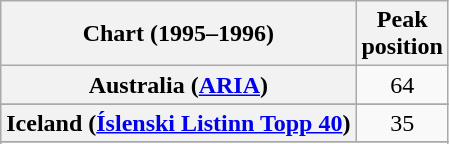<table class="wikitable sortable plainrowheaders" style="text-align:center">
<tr>
<th>Chart (1995–1996)</th>
<th>Peak<br>position</th>
</tr>
<tr>
<th scope="row">Australia (<a href='#'>ARIA</a>)</th>
<td>64</td>
</tr>
<tr>
</tr>
<tr>
</tr>
<tr>
</tr>
<tr>
<th scope="row">Iceland (<a href='#'>Íslenski Listinn Topp 40</a>)</th>
<td>35</td>
</tr>
<tr>
</tr>
<tr>
</tr>
<tr>
</tr>
<tr>
</tr>
<tr>
</tr>
<tr>
</tr>
<tr>
</tr>
<tr>
</tr>
</table>
